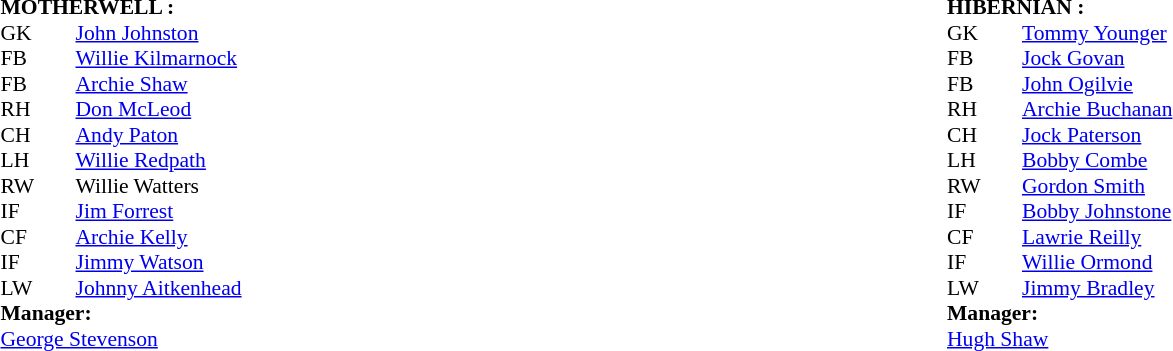<table width="100%">
<tr>
<td valign="top" width="50%"><br><table style="font-size: 90%" cellspacing="0" cellpadding="0">
<tr>
<td colspan="4"><strong>MOTHERWELL :</strong></td>
</tr>
<tr>
<th width="25"></th>
<th width="25"></th>
</tr>
<tr>
<td>GK</td>
<td></td>
<td><a href='#'>John Johnston</a></td>
</tr>
<tr>
<td>FB</td>
<td></td>
<td><a href='#'>Willie Kilmarnock</a></td>
</tr>
<tr>
<td>FB</td>
<td></td>
<td><a href='#'>Archie Shaw</a></td>
</tr>
<tr>
<td>RH</td>
<td></td>
<td><a href='#'>Don McLeod</a></td>
</tr>
<tr>
<td>CH</td>
<td></td>
<td><a href='#'>Andy Paton</a></td>
</tr>
<tr>
<td>LH</td>
<td></td>
<td><a href='#'>Willie Redpath</a></td>
</tr>
<tr>
<td>RW</td>
<td></td>
<td>Willie Watters</td>
</tr>
<tr>
<td>IF</td>
<td></td>
<td><a href='#'>Jim Forrest</a></td>
</tr>
<tr>
<td>CF</td>
<td></td>
<td><a href='#'>Archie Kelly</a></td>
</tr>
<tr>
<td>IF</td>
<td></td>
<td><a href='#'>Jimmy Watson</a></td>
</tr>
<tr>
<td>LW</td>
<td></td>
<td><a href='#'>Johnny Aitkenhead</a></td>
</tr>
<tr>
<td colspan=4><strong>Manager:</strong></td>
</tr>
<tr>
<td colspan="4"><a href='#'>George Stevenson</a></td>
</tr>
</table>
</td>
<td valign="top" width="50%"><br><table style="font-size: 90%" cellspacing="0" cellpadding="0">
<tr>
<td colspan="4"><strong>HIBERNIAN :</strong></td>
</tr>
<tr>
<th width="25"></th>
<th width="25"></th>
</tr>
<tr>
<td>GK</td>
<td></td>
<td><a href='#'>Tommy Younger</a></td>
</tr>
<tr>
<td>FB</td>
<td></td>
<td><a href='#'>Jock Govan</a></td>
</tr>
<tr>
<td>FB</td>
<td></td>
<td><a href='#'>John Ogilvie</a></td>
</tr>
<tr>
<td>RH</td>
<td></td>
<td><a href='#'>Archie Buchanan</a></td>
</tr>
<tr>
<td>CH</td>
<td></td>
<td><a href='#'>Jock Paterson</a></td>
</tr>
<tr>
<td>LH</td>
<td></td>
<td><a href='#'>Bobby Combe</a></td>
</tr>
<tr>
<td>RW</td>
<td></td>
<td><a href='#'>Gordon Smith</a></td>
</tr>
<tr>
<td>IF</td>
<td></td>
<td><a href='#'>Bobby Johnstone</a></td>
</tr>
<tr>
<td>CF</td>
<td></td>
<td><a href='#'>Lawrie Reilly</a></td>
</tr>
<tr>
<td>IF</td>
<td></td>
<td><a href='#'>Willie Ormond</a></td>
</tr>
<tr>
<td>LW</td>
<td></td>
<td><a href='#'>Jimmy Bradley</a></td>
</tr>
<tr>
<td colspan=4><strong>Manager:</strong></td>
</tr>
<tr>
<td colspan="4"><a href='#'>Hugh Shaw</a></td>
</tr>
</table>
</td>
</tr>
</table>
